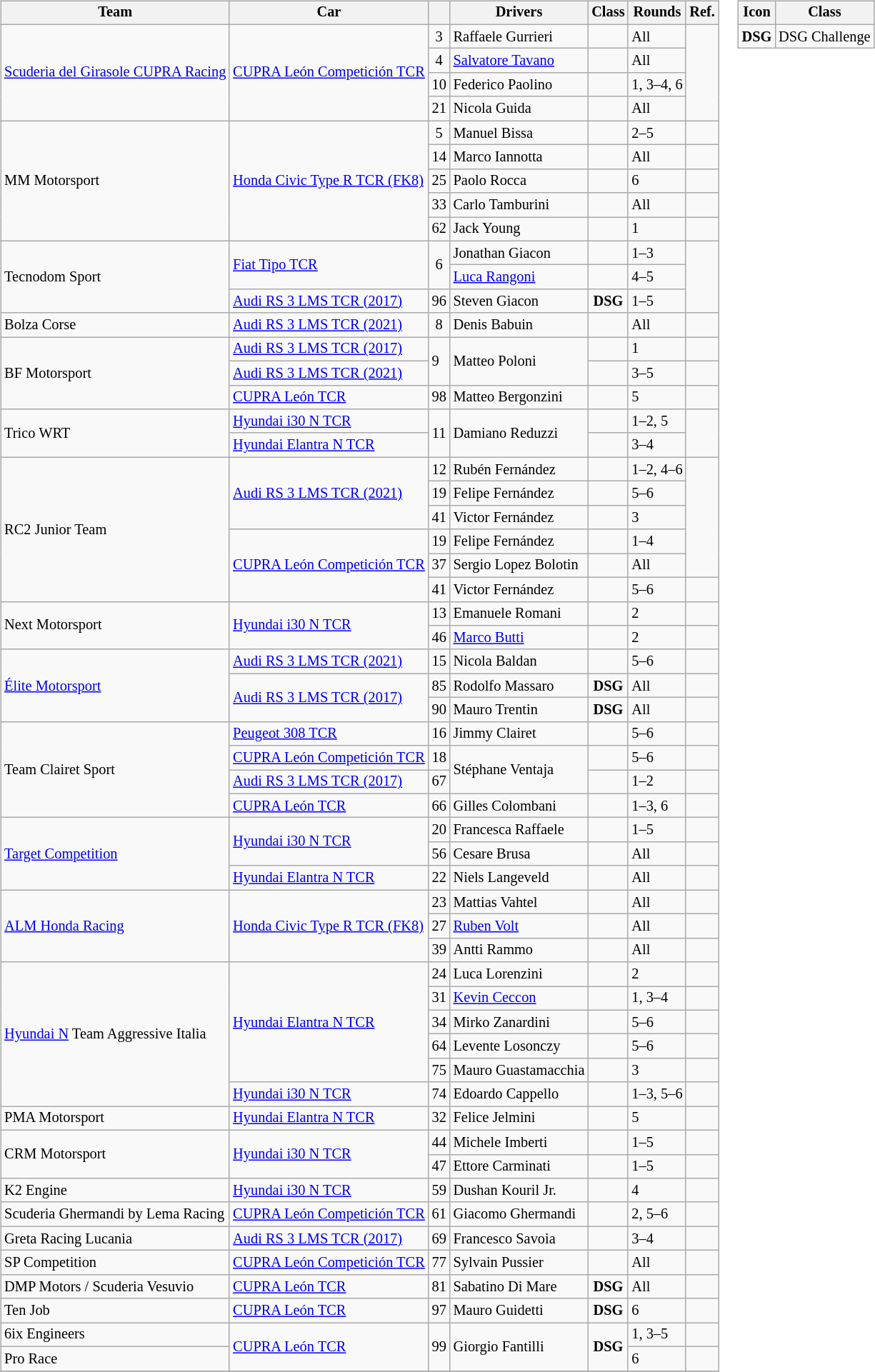<table>
<tr>
<td><br><table class="wikitable" style="font-size: 85%;">
<tr>
<th>Team</th>
<th>Car</th>
<th></th>
<th>Drivers</th>
<th>Class</th>
<th>Rounds</th>
<th>Ref.</th>
</tr>
<tr>
<td rowspan="4"> <a href='#'>Scuderia del Girasole CUPRA Racing</a></td>
<td rowspan="4"><a href='#'>CUPRA León Competición TCR</a></td>
<td align="center">3</td>
<td> Raffaele Gurrieri</td>
<td></td>
<td>All</td>
<td rowspan="4"></td>
</tr>
<tr>
<td align="center">4</td>
<td> <a href='#'>Salvatore Tavano</a></td>
<td></td>
<td>All</td>
</tr>
<tr>
<td align="center">10</td>
<td> Federico Paolino</td>
<td></td>
<td>1, 3–4, 6</td>
</tr>
<tr>
<td align="center">21</td>
<td> Nicola Guida</td>
<td></td>
<td>All</td>
</tr>
<tr>
<td rowspan="5"> MM Motorsport</td>
<td rowspan="5"><a href='#'>Honda Civic Type R TCR (FK8)</a></td>
<td align="center">5</td>
<td> Manuel Bissa</td>
<td></td>
<td>2–5</td>
<td></td>
</tr>
<tr>
<td align="center">14</td>
<td> Marco Iannotta</td>
<td></td>
<td>All</td>
<td></td>
</tr>
<tr>
<td align="center">25</td>
<td> Paolo Rocca</td>
<td></td>
<td>6</td>
<td></td>
</tr>
<tr>
<td align="center">33</td>
<td> Carlo Tamburini</td>
<td></td>
<td>All</td>
<td></td>
</tr>
<tr>
<td align="center">62</td>
<td> Jack Young</td>
<td></td>
<td>1</td>
<td></td>
</tr>
<tr>
<td rowspan="3"> Tecnodom Sport</td>
<td rowspan="2"><a href='#'>Fiat Tipo TCR</a></td>
<td rowspan="2" align="center">6</td>
<td> Jonathan Giacon</td>
<td></td>
<td>1–3</td>
<td rowspan="3"></td>
</tr>
<tr>
<td> <a href='#'>Luca Rangoni</a></td>
<td></td>
<td>4–5</td>
</tr>
<tr>
<td><a href='#'>Audi RS 3 LMS TCR (2017)</a></td>
<td align="center">96</td>
<td> Steven Giacon</td>
<td align="center"><strong><span>DSG</span></strong></td>
<td>1–5</td>
</tr>
<tr>
<td> Bolza Corse</td>
<td><a href='#'>Audi RS 3 LMS TCR (2021)</a></td>
<td align="center">8</td>
<td> Denis Babuin</td>
<td></td>
<td>All</td>
<td></td>
</tr>
<tr>
<td rowspan="3"> BF Motorsport</td>
<td><a href='#'>Audi RS 3 LMS TCR (2017)</a></td>
<td rowspan="2">9</td>
<td rowspan="2"> Matteo Poloni</td>
<td></td>
<td>1</td>
<td></td>
</tr>
<tr>
<td><a href='#'>Audi RS 3 LMS TCR (2021)</a></td>
<td></td>
<td>3–5</td>
<td></td>
</tr>
<tr>
<td><a href='#'>CUPRA León TCR</a></td>
<td>98</td>
<td> Matteo Bergonzini</td>
<td></td>
<td>5</td>
<td></td>
</tr>
<tr>
<td rowspan="2"> Trico WRT</td>
<td rowspan="1"><a href='#'>Hyundai i30 N TCR</a></td>
<td rowspan="2" align="center">11</td>
<td rowspan="2"> Damiano Reduzzi</td>
<td></td>
<td>1–2, 5</td>
<td rowspan="2"></td>
</tr>
<tr>
<td><a href='#'>Hyundai Elantra N TCR</a></td>
<td></td>
<td>3–4</td>
</tr>
<tr>
<td rowspan="6"> RC2 Junior Team</td>
<td rowspan="3"><a href='#'>Audi RS 3 LMS TCR (2021)</a></td>
<td align="center">12</td>
<td> Rubén Fernández</td>
<td align="center"></td>
<td>1–2, 4–6</td>
<td rowspan="5"></td>
</tr>
<tr>
<td align="center">19</td>
<td> Felipe Fernández</td>
<td></td>
<td>5–6</td>
</tr>
<tr>
<td align="center">41</td>
<td> Victor Fernández</td>
<td align="center"></td>
<td>3</td>
</tr>
<tr>
<td rowspan="3"><a href='#'>CUPRA León Competición TCR</a></td>
<td align="center">19</td>
<td> Felipe Fernández</td>
<td align="center"></td>
<td>1–4</td>
</tr>
<tr>
<td align="center">37</td>
<td> Sergio Lopez Bolotin</td>
<td align="center"></td>
<td>All</td>
</tr>
<tr>
<td align="center">41</td>
<td> Victor Fernández</td>
<td></td>
<td>5–6</td>
<td></td>
</tr>
<tr>
<td rowspan="2"> Next Motorsport</td>
<td rowspan="2"><a href='#'>Hyundai i30 N TCR</a></td>
<td align="center">13</td>
<td> Emanuele Romani</td>
<td></td>
<td>2</td>
<td></td>
</tr>
<tr>
<td align="center">46</td>
<td> <a href='#'>Marco Butti</a></td>
<td></td>
<td>2</td>
<td></td>
</tr>
<tr>
<td rowspan="3"> <a href='#'>Élite Motorsport</a></td>
<td><a href='#'>Audi RS 3 LMS TCR (2021)</a></td>
<td align="center">15</td>
<td> Nicola Baldan</td>
<td></td>
<td>5–6</td>
<td></td>
</tr>
<tr>
<td rowspan="2"><a href='#'>Audi RS 3 LMS TCR (2017)</a></td>
<td align="center">85</td>
<td> Rodolfo Massaro</td>
<td align="center"><strong><span>DSG</span></strong></td>
<td>All</td>
<td></td>
</tr>
<tr>
<td align="center">90</td>
<td> Mauro Trentin</td>
<td align="center"><strong><span>DSG</span></strong></td>
<td>All</td>
<td></td>
</tr>
<tr>
<td rowspan="4"> Team Clairet Sport</td>
<td><a href='#'>Peugeot 308 TCR</a></td>
<td align="center">16</td>
<td> Jimmy Clairet</td>
<td></td>
<td>5–6</td>
<td></td>
</tr>
<tr>
<td><a href='#'>CUPRA León Competición TCR</a></td>
<td align="center">18</td>
<td rowspan="2"> Stéphane Ventaja</td>
<td></td>
<td>5–6</td>
<td></td>
</tr>
<tr>
<td><a href='#'>Audi RS 3 LMS TCR (2017)</a></td>
<td align="center">67</td>
<td></td>
<td>1–2</td>
<td></td>
</tr>
<tr>
<td><a href='#'>CUPRA León TCR</a></td>
<td align="center">66</td>
<td> Gilles Colombani</td>
<td></td>
<td>1–3, 6</td>
<td></td>
</tr>
<tr>
<td rowspan="3"> <a href='#'>Target Competition</a></td>
<td rowspan="2"><a href='#'>Hyundai i30 N TCR</a></td>
<td align="center">20</td>
<td> Francesca Raffaele</td>
<td></td>
<td>1–5</td>
<td></td>
</tr>
<tr>
<td align="center">56</td>
<td> Cesare Brusa</td>
<td></td>
<td>All</td>
<td></td>
</tr>
<tr>
<td><a href='#'>Hyundai Elantra N TCR</a></td>
<td align="center">22</td>
<td> Niels Langeveld</td>
<td></td>
<td>All</td>
<td></td>
</tr>
<tr>
<td rowspan="3"> <a href='#'>ALM Honda Racing</a></td>
<td rowspan="3"><a href='#'>Honda Civic Type R TCR (FK8)</a></td>
<td align="center">23</td>
<td> Mattias Vahtel</td>
<td></td>
<td>All</td>
<td></td>
</tr>
<tr>
<td align="center">27</td>
<td> <a href='#'>Ruben Volt</a></td>
<td></td>
<td>All</td>
<td></td>
</tr>
<tr>
<td align="center">39</td>
<td> Antti Rammo</td>
<td></td>
<td>All</td>
<td></td>
</tr>
<tr>
<td rowspan="6"> <a href='#'>Hyundai N</a> Team Aggressive Italia</td>
<td rowspan="5"><a href='#'>Hyundai Elantra N TCR</a></td>
<td align="center">24</td>
<td> Luca Lorenzini</td>
<td></td>
<td>2</td>
<td></td>
</tr>
<tr>
<td align="center">31</td>
<td> <a href='#'>Kevin Ceccon</a></td>
<td></td>
<td>1, 3–4</td>
<td></td>
</tr>
<tr>
<td align="center">34</td>
<td> Mirko Zanardini</td>
<td></td>
<td>5–6</td>
<td></td>
</tr>
<tr>
<td align="center">64</td>
<td> Levente Losonczy</td>
<td></td>
<td>5–6</td>
<td></td>
</tr>
<tr>
<td align="center">75</td>
<td> Mauro Guastamacchia</td>
<td></td>
<td>3</td>
<td></td>
</tr>
<tr>
<td rowspan="1"><a href='#'>Hyundai i30 N TCR</a></td>
<td align="center">74</td>
<td> Edoardo Cappello</td>
<td></td>
<td>1–3, 5–6</td>
<td></td>
</tr>
<tr>
<td> PMA Motorsport</td>
<td><a href='#'>Hyundai Elantra N TCR</a></td>
<td>32</td>
<td> Felice Jelmini</td>
<td></td>
<td>5</td>
<td></td>
</tr>
<tr>
<td rowspan="2"> CRM Motorsport</td>
<td rowspan="2"><a href='#'>Hyundai i30 N TCR</a></td>
<td align="center">44</td>
<td> Michele Imberti</td>
<td></td>
<td>1–5</td>
<td></td>
</tr>
<tr>
<td align="center">47</td>
<td> Ettore Carminati</td>
<td></td>
<td>1–5</td>
<td></td>
</tr>
<tr>
<td rowspan="1"> K2 Engine</td>
<td rowspan="1"><a href='#'>Hyundai i30 N TCR</a></td>
<td align="center">59</td>
<td> Dushan Kouril Jr.</td>
<td></td>
<td>4</td>
<td></td>
</tr>
<tr>
<td> Scuderia Ghermandi by Lema Racing</td>
<td><a href='#'>CUPRA León Competición TCR</a></td>
<td align="center">61</td>
<td> Giacomo Ghermandi</td>
<td></td>
<td>2, 5–6</td>
<td></td>
</tr>
<tr>
<td> Greta Racing Lucania</td>
<td><a href='#'>Audi RS 3 LMS TCR (2017)</a></td>
<td align="center">69</td>
<td> Francesco Savoia</td>
<td></td>
<td>3–4</td>
<td></td>
</tr>
<tr>
<td> SP Competition</td>
<td><a href='#'>CUPRA León Competición TCR</a></td>
<td align="center">77</td>
<td> Sylvain Pussier</td>
<td></td>
<td>All</td>
<td></td>
</tr>
<tr>
<td> DMP Motors / Scuderia Vesuvio</td>
<td><a href='#'>CUPRA León TCR</a></td>
<td align="center">81</td>
<td> Sabatino Di Mare</td>
<td align="center"><strong><span>DSG</span></strong></td>
<td>All</td>
<td></td>
</tr>
<tr>
<td> Ten Job</td>
<td><a href='#'>CUPRA León TCR</a></td>
<td align="center">97</td>
<td> Mauro Guidetti</td>
<td align="center"><strong><span>DSG</span></strong></td>
<td>6</td>
<td></td>
</tr>
<tr>
<td> 6ix Engineers</td>
<td rowspan="2"><a href='#'>CUPRA León TCR</a></td>
<td rowspan="2" align="center">99</td>
<td rowspan="2"> Giorgio Fantilli</td>
<td rowspan="2"  align="center"><strong><span>DSG</span></strong></td>
<td>1, 3–5</td>
<td></td>
</tr>
<tr>
<td> Pro Race</td>
<td>6</td>
<td></td>
</tr>
<tr>
</tr>
</table>
</td>
<td valign="top"><br><table class="wikitable" style="font-size: 85%;">
<tr>
<th>Icon</th>
<th>Class</th>
</tr>
<tr>
<td><strong><span>DSG</span></strong></td>
<td>DSG Challenge</td>
</tr>
</table>
</td>
</tr>
</table>
